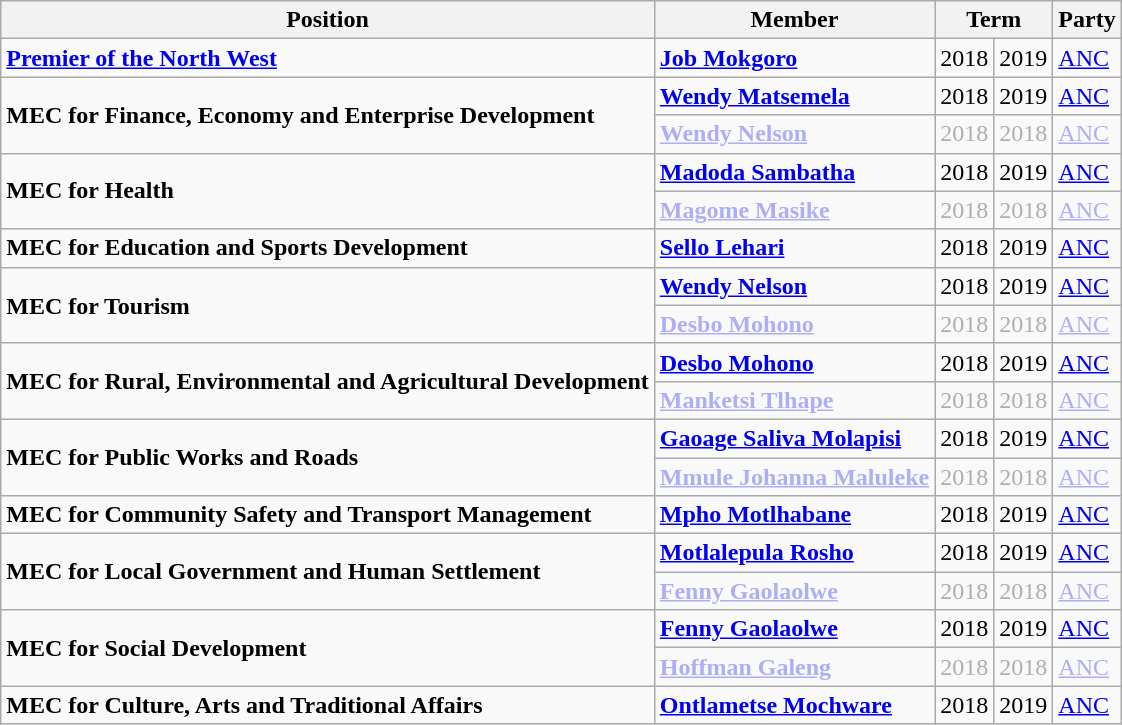<table class="wikitable">
<tr>
<th>Position</th>
<th>Member</th>
<th colspan="2">Term</th>
<th>Party</th>
</tr>
<tr>
<td><strong><a href='#'>Premier of the North West</a></strong></td>
<td><strong><a href='#'>Job Mokgoro</a></strong></td>
<td>2018</td>
<td>2019</td>
<td><a href='#'>ANC</a></td>
</tr>
<tr>
<td rowspan="2"><strong>MEC for Finance, Economy and Enterprise Development</strong></td>
<td><strong><a href='#'>Wendy Matsemela</a></strong></td>
<td>2018</td>
<td>2019</td>
<td><a href='#'>ANC</a></td>
</tr>
<tr style="opacity:.3;">
<td><a href='#'><strong>Wendy Nelson</strong></a></td>
<td>2018</td>
<td>2018</td>
<td><a href='#'>ANC</a></td>
</tr>
<tr>
<td rowspan="2"><strong>MEC for Health</strong></td>
<td><strong><a href='#'>Madoda Sambatha</a></strong></td>
<td>2018</td>
<td>2019</td>
<td><a href='#'>ANC</a></td>
</tr>
<tr style="opacity:.3;">
<td><strong><a href='#'>Magome Masike</a></strong></td>
<td>2018</td>
<td>2018</td>
<td><a href='#'>ANC</a></td>
</tr>
<tr>
<td><strong>MEC for Education and Sports Development</strong></td>
<td><strong><a href='#'>Sello Lehari</a></strong></td>
<td>2018</td>
<td>2019</td>
<td><a href='#'>ANC</a></td>
</tr>
<tr>
<td rowspan="2"><strong>MEC for Tourism</strong></td>
<td><a href='#'><strong>Wendy Nelson</strong></a></td>
<td>2018</td>
<td>2019</td>
<td><a href='#'>ANC</a></td>
</tr>
<tr style="opacity:.3;">
<td><strong><a href='#'>Desbo Mohono</a></strong></td>
<td>2018</td>
<td>2018</td>
<td><a href='#'>ANC</a></td>
</tr>
<tr>
<td rowspan="2"><strong>MEC for Rural, Environmental and Agricultural Development</strong></td>
<td><strong><a href='#'>Desbo Mohono</a></strong></td>
<td>2018</td>
<td>2019</td>
<td><a href='#'>ANC</a></td>
</tr>
<tr style="opacity:.3;">
<td><strong><a href='#'>Manketsi Tlhape</a></strong></td>
<td>2018</td>
<td>2018</td>
<td><a href='#'>ANC</a></td>
</tr>
<tr>
<td rowspan="2"><strong>MEC for Public Works and Roads</strong></td>
<td><strong><a href='#'>Gaoage Saliva Molapisi</a></strong></td>
<td>2018</td>
<td>2019</td>
<td><a href='#'>ANC</a></td>
</tr>
<tr style="opacity:.3;">
<td><strong><a href='#'>Mmule Johanna Maluleke</a></strong></td>
<td>2018</td>
<td>2018</td>
<td><a href='#'>ANC</a></td>
</tr>
<tr>
<td><strong>MEC for Community Safety and Transport Management</strong></td>
<td><strong><a href='#'>Mpho Motlhabane</a></strong></td>
<td>2018</td>
<td>2019</td>
<td><a href='#'>ANC</a></td>
</tr>
<tr>
<td rowspan="2"><strong>MEC for Local Government and Human Settlement</strong></td>
<td><strong><a href='#'>Motlalepula Rosho</a></strong></td>
<td>2018</td>
<td>2019</td>
<td><a href='#'>ANC</a></td>
</tr>
<tr style="opacity:.3;">
<td><strong><a href='#'>Fenny Gaolaolwe</a></strong></td>
<td>2018</td>
<td>2018</td>
<td><a href='#'>ANC</a></td>
</tr>
<tr>
<td rowspan="2"><strong>MEC for Social Development</strong></td>
<td><strong><a href='#'>Fenny Gaolaolwe</a></strong></td>
<td>2018</td>
<td>2019</td>
<td><a href='#'>ANC</a></td>
</tr>
<tr style="opacity:.3;">
<td><strong><a href='#'>Hoffman Galeng</a></strong></td>
<td>2018</td>
<td>2018</td>
<td><a href='#'>ANC</a></td>
</tr>
<tr>
<td><strong>MEC for Culture, Arts and Traditional Affairs</strong></td>
<td><strong><a href='#'>Ontlametse Mochware</a></strong></td>
<td>2018</td>
<td>2019</td>
<td><a href='#'>ANC</a></td>
</tr>
</table>
